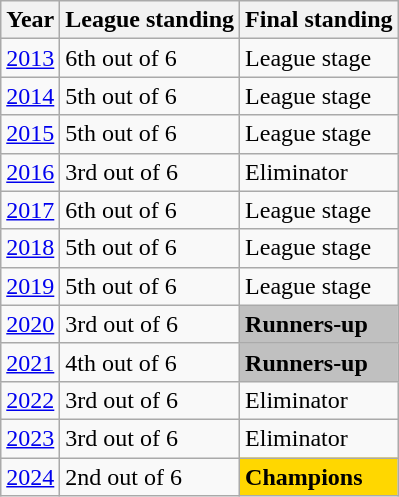<table class="wikitable">
<tr>
<th>Year</th>
<th>League standing</th>
<th>Final standing</th>
</tr>
<tr>
<td><a href='#'>2013</a></td>
<td>6th out of 6</td>
<td>League stage</td>
</tr>
<tr>
<td><a href='#'>2014</a></td>
<td>5th out of 6</td>
<td>League stage</td>
</tr>
<tr>
<td><a href='#'>2015</a></td>
<td>5th out of 6</td>
<td>League stage</td>
</tr>
<tr>
<td><a href='#'>2016</a></td>
<td>3rd out of 6</td>
<td>Eliminator</td>
</tr>
<tr>
<td><a href='#'>2017</a></td>
<td>6th out of 6</td>
<td>League stage</td>
</tr>
<tr>
<td><a href='#'>2018</a></td>
<td>5th out of 6</td>
<td>League stage</td>
</tr>
<tr>
<td><a href='#'>2019</a></td>
<td>5th out of 6</td>
<td>League stage</td>
</tr>
<tr>
<td><a href='#'>2020</a></td>
<td>3rd out of 6</td>
<td style="background: silver;"><strong>Runners-up</strong></td>
</tr>
<tr>
<td><a href='#'>2021</a></td>
<td>4th out of 6</td>
<td style="background: silver;"><strong>Runners-up</strong></td>
</tr>
<tr>
<td><a href='#'>2022</a></td>
<td>3rd out of 6</td>
<td>Eliminator</td>
</tr>
<tr>
<td><a href='#'>2023</a></td>
<td>3rd out of 6</td>
<td>Eliminator</td>
</tr>
<tr>
<td><a href='#'>2024</a></td>
<td>2nd out of 6</td>
<td style="background: gold;"><strong>Champions</strong></td>
</tr>
</table>
